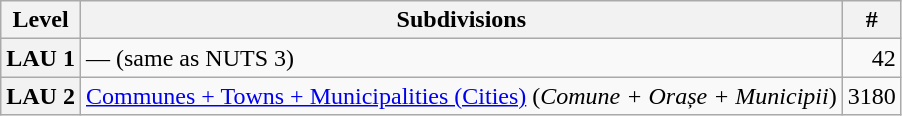<table class="wikitable">
<tr>
<th>Level</th>
<th>Subdivisions</th>
<th>#</th>
</tr>
<tr>
<th>LAU 1</th>
<td>— (same as NUTS 3)</td>
<td align="right">42</td>
</tr>
<tr>
<th>LAU 2</th>
<td><a href='#'>Communes + Towns + Municipalities (Cities)</a> (<em>Comune + Orașe + Municipii</em>)</td>
<td align="right">3180</td>
</tr>
</table>
